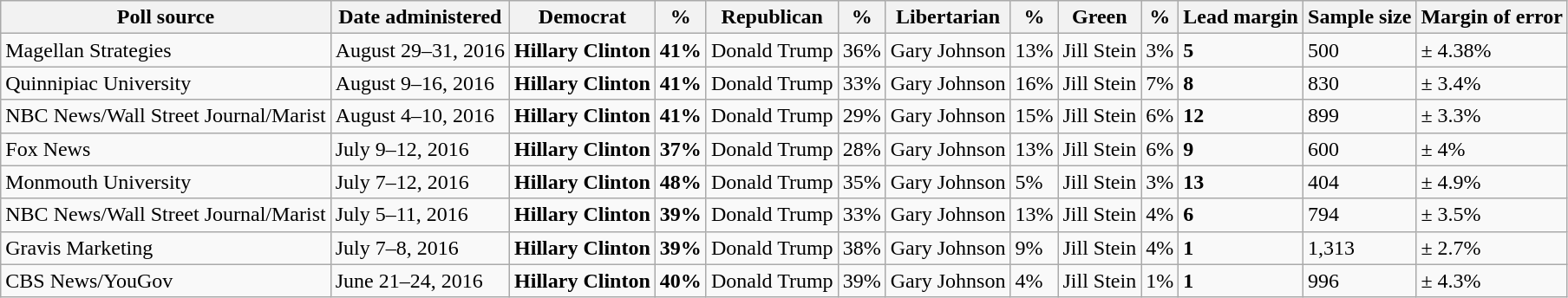<table class="wikitable">
<tr valign=bottom>
<th>Poll source</th>
<th>Date administered</th>
<th>Democrat</th>
<th>%</th>
<th>Republican</th>
<th>%</th>
<th>Libertarian</th>
<th>%</th>
<th>Green</th>
<th>%</th>
<th>Lead margin</th>
<th>Sample size</th>
<th>Margin of error</th>
</tr>
<tr>
<td>Magellan Strategies</td>
<td>August 29–31, 2016</td>
<td><strong>Hillary Clinton</strong></td>
<td><strong>41%</strong></td>
<td>Donald Trump</td>
<td>36%</td>
<td>Gary Johnson</td>
<td>13%</td>
<td>Jill Stein</td>
<td>3%</td>
<td><strong>5</strong></td>
<td>500</td>
<td>± 4.38%</td>
</tr>
<tr>
<td>Quinnipiac University</td>
<td>August 9–16, 2016</td>
<td><strong>Hillary Clinton</strong></td>
<td><strong>41%</strong></td>
<td>Donald Trump</td>
<td>33%</td>
<td>Gary Johnson</td>
<td>16%</td>
<td>Jill Stein</td>
<td>7%</td>
<td><strong>8</strong></td>
<td>830</td>
<td>± 3.4%</td>
</tr>
<tr>
<td>NBC News/Wall Street Journal/Marist</td>
<td>August 4–10, 2016</td>
<td><strong>Hillary Clinton</strong></td>
<td><strong>41%</strong></td>
<td>Donald Trump</td>
<td>29%</td>
<td>Gary Johnson</td>
<td>15%</td>
<td>Jill Stein</td>
<td>6%</td>
<td><strong>12</strong></td>
<td>899</td>
<td>± 3.3%</td>
</tr>
<tr>
<td>Fox News</td>
<td>July 9–12, 2016</td>
<td><strong>Hillary Clinton</strong></td>
<td><strong>37%</strong></td>
<td>Donald Trump</td>
<td>28%</td>
<td>Gary Johnson</td>
<td>13%</td>
<td>Jill Stein</td>
<td>6%</td>
<td><strong>9</strong></td>
<td>600</td>
<td>± 4%</td>
</tr>
<tr>
<td>Monmouth University</td>
<td>July 7–12, 2016</td>
<td><strong>Hillary Clinton</strong></td>
<td><strong>48%</strong></td>
<td>Donald Trump</td>
<td>35%</td>
<td>Gary Johnson</td>
<td>5%</td>
<td>Jill Stein</td>
<td>3%</td>
<td><strong>13</strong></td>
<td>404</td>
<td>± 4.9%</td>
</tr>
<tr>
<td>NBC News/Wall Street Journal/Marist</td>
<td>July 5–11, 2016</td>
<td><strong>Hillary Clinton</strong></td>
<td><strong>39%</strong></td>
<td>Donald Trump</td>
<td>33%</td>
<td>Gary Johnson</td>
<td>13%</td>
<td>Jill Stein</td>
<td>4%</td>
<td><strong>6</strong></td>
<td>794</td>
<td>± 3.5%</td>
</tr>
<tr>
<td>Gravis Marketing</td>
<td>July 7–8, 2016</td>
<td><strong>Hillary Clinton</strong></td>
<td><strong>39%</strong></td>
<td>Donald Trump</td>
<td>38%</td>
<td>Gary Johnson</td>
<td>9%</td>
<td>Jill Stein</td>
<td>4%</td>
<td><strong>1</strong></td>
<td>1,313</td>
<td>± 2.7%</td>
</tr>
<tr>
<td>CBS News/YouGov</td>
<td>June 21–24, 2016</td>
<td><strong>Hillary Clinton</strong></td>
<td><strong>40%</strong></td>
<td>Donald Trump</td>
<td>39%</td>
<td>Gary Johnson</td>
<td>4%</td>
<td>Jill Stein</td>
<td>1%</td>
<td><strong>1</strong></td>
<td>996</td>
<td>± 4.3%</td>
</tr>
</table>
